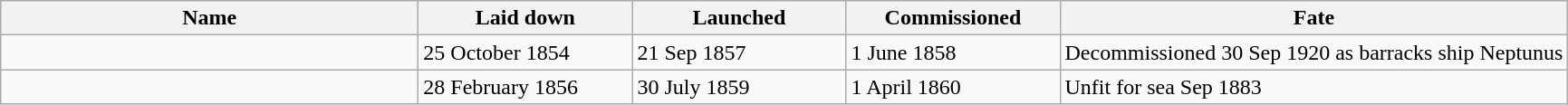<table class="wikitable">
<tr>
<th width="300">Name</th>
<th width="150">Laid down</th>
<th width="150">Launched</th>
<th width="150">Commissioned</th>
<th>Fate</th>
</tr>
<tr>
<td></td>
<td>25 October 1854</td>
<td>21 Sep 1857</td>
<td>1 June 1858</td>
<td>Decommissioned 30 Sep 1920 as barracks ship Neptunus</td>
</tr>
<tr>
<td></td>
<td>28 February 1856</td>
<td>30 July 1859</td>
<td>1 April 1860</td>
<td>Unfit for sea Sep 1883</td>
</tr>
</table>
